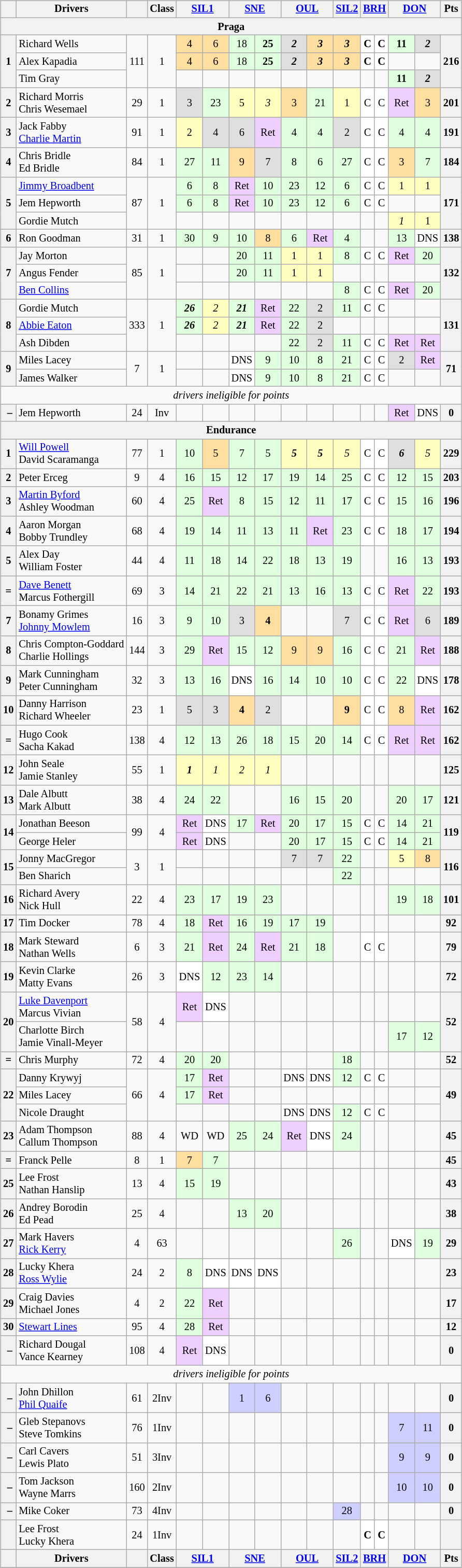<table>
<tr valign="top">
<td><br><table class="wikitable" style="font-size: 85%; text-align:center;">
<tr valign="top">
<th valign="middle"></th>
<th valign="middle">Drivers</th>
<th valign="middle"></th>
<th valign="middle">Class</th>
<th colspan="2"><a href='#'>SIL1</a></th>
<th colspan="2"><a href='#'>SNE</a></th>
<th colspan="2"><a href='#'>OUL</a></th>
<th><a href='#'>SIL2</a></th>
<th colspan="2"><a href='#'>BRH</a></th>
<th colspan="2"><a href='#'>DON</a></th>
<th valign=middle>Pts</th>
</tr>
<tr>
<th colspan=16>Praga</th>
</tr>
<tr>
<th rowspan=3>1</th>
<td align=left> Richard Wells</td>
<td rowspan=3>111</td>
<td rowspan=3>1</td>
<td style="background:#ffdf9f;">4</td>
<td style="background:#ffdf9f;">6</td>
<td style="background:#dfffdf;">18</td>
<td style="background:#dfffdf;"><strong>25</strong></td>
<td style="background:#dfdfdf;"><strong><em>2</em></strong></td>
<td style="background:#ffdf9f;"><strong><em>3</em></strong></td>
<td style="background:#ffdf9f;"><strong><em>3</em></strong></td>
<td style="background:#FFFFFF;"><strong>C</strong></td>
<td style="background:#FFFFFF;"><strong>C</strong></td>
<td style="background:#dfffdf;"><strong>11</strong></td>
<td style="background:#dfdfdf;"><strong><em>2</em></strong></td>
<th rowspan=3>216</th>
</tr>
<tr>
<td align=left> Alex Kapadia</td>
<td style="background:#ffdf9f;">4</td>
<td style="background:#ffdf9f;">6</td>
<td style="background:#dfffdf;">18</td>
<td style="background:#dfffdf;"><strong>25</strong></td>
<td style="background:#dfdfdf;"><strong><em>2</em></strong></td>
<td style="background:#ffdf9f;"><strong><em>3</em></strong></td>
<td style="background:#ffdf9f;"><strong><em>3</em></strong></td>
<td style="background:#FFFFFF;"><strong>C</strong></td>
<td style="background:#FFFFFF;"><strong>C</strong></td>
<td></td>
<td></td>
</tr>
<tr>
<td align=left> Tim Gray</td>
<td></td>
<td></td>
<td></td>
<td></td>
<td></td>
<td></td>
<td></td>
<td></td>
<td></td>
<td style="background:#dfffdf;"><strong>11</strong></td>
<td style="background:#dfdfdf;"><strong><em>2</em></strong></td>
</tr>
<tr>
<th>2</th>
<td align=left> Richard Morris<br> Chris Wesemael</td>
<td>29</td>
<td>1</td>
<td style="background:#dfdfdf;">3</td>
<td style="background:#dfffdf;">23</td>
<td style="background:#ffffbf;">5</td>
<td style="background:#ffffbf;"><em>3</em></td>
<td style="background:#ffdf9f;">3</td>
<td style="background:#dfffdf;">21</td>
<td style="background:#ffffbf;">1</td>
<td style="background:#FFFFFF;">C</td>
<td style="background:#FFFFFF;">C</td>
<td style="background:#efcfff;">Ret</td>
<td style="background:#ffdf9f;">3</td>
<th>201</th>
</tr>
<tr>
<th>3</th>
<td align=left> Jack Fabby<br> <a href='#'>Charlie Martin</a></td>
<td>91</td>
<td>1</td>
<td style="background:#ffffbf;">2</td>
<td style="background:#dfdfdf;">4</td>
<td style="background:#dfdfdf;">6</td>
<td style="background:#efcfff;">Ret</td>
<td style="background:#dfffdf;">4</td>
<td style="background:#dfffdf;">4</td>
<td style="background:#dfdfdf;">2</td>
<td style="background:#FFFFFF;">C</td>
<td style="background:#FFFFFF;">C</td>
<td style="background:#dfffdf;">4</td>
<td style="background:#dfffdf;">4</td>
<th>191</th>
</tr>
<tr>
<th>4</th>
<td align=left> Chris Bridle<br> Ed Bridle</td>
<td>84</td>
<td>1</td>
<td style="background:#dfffdf;">27</td>
<td style="background:#dfffdf;">11</td>
<td style="background:#ffdf9f;">9</td>
<td style="background:#dfdfdf;">7</td>
<td style="background:#dfffdf;">8</td>
<td style="background:#dfffdf;">6</td>
<td style="background:#dfffdf;">27</td>
<td style="background:#FFFFFF;">C</td>
<td style="background:#FFFFFF;">C</td>
<td style="background:#ffdf9f;">3</td>
<td style="background:#dfffdf;">7</td>
<th>184</th>
</tr>
<tr>
<th rowspan=3>5</th>
<td align=left> <a href='#'>Jimmy Broadbent</a></td>
<td rowspan=3>87</td>
<td rowspan=3>1</td>
<td style="background:#dfffdf;">6</td>
<td style="background:#dfffdf;">8</td>
<td style="background:#efcfff;">Ret</td>
<td style="background:#dfffdf;">10</td>
<td style="background:#dfffdf;">23</td>
<td style="background:#dfffdf;">12</td>
<td style="background:#dfffdf;">6</td>
<td style="background:#FFFFFF;">C</td>
<td style="background:#FFFFFF;">C</td>
<td style="background:#ffffbf;">1</td>
<td style="background:#ffffbf;">1</td>
<th rowspan=3>171</th>
</tr>
<tr>
<td align=left> Jem Hepworth</td>
<td style="background:#dfffdf;">6</td>
<td style="background:#dfffdf;">8</td>
<td style="background:#efcfff;">Ret</td>
<td style="background:#dfffdf;">10</td>
<td style="background:#dfffdf;">23</td>
<td style="background:#dfffdf;">12</td>
<td style="background:#dfffdf;">6</td>
<td style="background:#FFFFFF;">C</td>
<td style="background:#FFFFFF;">C</td>
<td></td>
<td></td>
</tr>
<tr>
<td align=left> Gordie Mutch</td>
<td></td>
<td></td>
<td></td>
<td></td>
<td></td>
<td></td>
<td></td>
<td></td>
<td></td>
<td style="background:#ffffbf;"><em>1</em></td>
<td style="background:#ffffbf;">1</td>
</tr>
<tr>
<th>6</th>
<td align=left> Ron Goodman</td>
<td>31</td>
<td>1</td>
<td style="background:#dfffdf;">30</td>
<td style="background:#dfffdf;">9</td>
<td style="background:#dfffdf;">10</td>
<td style="background:#ffdf9f;">8</td>
<td style="background:#dfffdf;">6</td>
<td style="background:#efcfff;">Ret</td>
<td style="background:#dfffdf;">4</td>
<td></td>
<td></td>
<td style="background:#dfffdf;">13</td>
<td style="background:#ffffff;">DNS</td>
<th>138</th>
</tr>
<tr>
<th rowspan=3>7</th>
<td align=left> Jay Morton</td>
<td rowspan=3>85</td>
<td rowspan=3>1</td>
<td></td>
<td></td>
<td style="background:#dfffdf;">20</td>
<td style="background:#dfffdf;">11</td>
<td style="background:#ffffbf;">1</td>
<td style="background:#ffffbf;">1</td>
<td style="background:#dfffdf;">8</td>
<td style="background:#FFFFFF;">C</td>
<td style="background:#FFFFFF;">C</td>
<td style="background:#efcfff;">Ret</td>
<td style="background:#dfffdf;">20</td>
<th rowspan=3>132</th>
</tr>
<tr>
<td align=left> Angus Fender</td>
<td></td>
<td></td>
<td style="background:#dfffdf;">20</td>
<td style="background:#dfffdf;">11</td>
<td style="background:#ffffbf;">1</td>
<td style="background:#ffffbf;">1</td>
<td></td>
<td></td>
<td></td>
<td></td>
<td></td>
</tr>
<tr>
<td align=left> <a href='#'>Ben Collins</a></td>
<td></td>
<td></td>
<td></td>
<td></td>
<td></td>
<td></td>
<td style="background:#dfffdf;">8</td>
<td style="background:#FFFFFF;">C</td>
<td style="background:#FFFFFF;">C</td>
<td style="background:#efcfff;">Ret</td>
<td style="background:#dfffdf;">20</td>
</tr>
<tr>
<th rowspan=3>8</th>
<td align=left> Gordie Mutch</td>
<td rowspan=3>333</td>
<td rowspan=3>1</td>
<td style="background:#dfffdf;"><strong><em>26</em></strong></td>
<td style="background:#ffffbf;"><em>2</em></td>
<td style="background:#dfffdf;"><strong><em>21</em></strong></td>
<td style="background:#efcfff;">Ret</td>
<td style="background:#dfffdf;">22</td>
<td style="background:#dfdfdf;">2</td>
<td style="background:#dfffdf;">11</td>
<td style="background:#FFFFFF;">C</td>
<td style="background:#FFFFFF;">C</td>
<td></td>
<td></td>
<th rowspan=3>131</th>
</tr>
<tr>
<td align=left> <a href='#'>Abbie Eaton</a></td>
<td style="background:#dfffdf;"><strong><em>26</em></strong></td>
<td style="background:#ffffbf;"><em>2</em></td>
<td style="background:#dfffdf;"><strong><em>21</em></strong></td>
<td style="background:#efcfff;">Ret</td>
<td style="background:#dfffdf;">22</td>
<td style="background:#dfdfdf;">2</td>
<td></td>
<td></td>
<td></td>
<td></td>
<td></td>
</tr>
<tr>
<td align=left> Ash Dibden</td>
<td></td>
<td></td>
<td></td>
<td></td>
<td style="background:#dfffdf;">22</td>
<td style="background:#dfdfdf;">2</td>
<td style="background:#dfffdf;">11</td>
<td style="background:#FFFFFF;">C</td>
<td style="background:#FFFFFF;">C</td>
<td style="background:#efcfff;">Ret</td>
<td style="background:#efcfff;">Ret</td>
</tr>
<tr>
<th rowspan=2>9</th>
<td align=left> Miles Lacey</td>
<td rowspan=2>7</td>
<td rowspan=2>1</td>
<td></td>
<td></td>
<td style="background:#ffffff;">DNS</td>
<td style="background:#dfffdf;">9</td>
<td style="background:#dfffdf;">10</td>
<td style="background:#dfffdf;">8</td>
<td style="background:#dfffdf;">21</td>
<td style="background:#FFFFFF;">C</td>
<td style="background:#FFFFFF;">C</td>
<td style="background:#dfdfdf;">2</td>
<td style="background:#efcfff;">Ret</td>
<th rowspan=2>71</th>
</tr>
<tr>
<td align=left> James Walker</td>
<td></td>
<td></td>
<td style="background:#ffffff;">DNS</td>
<td style="background:#dfffdf;">9</td>
<td style="background:#dfffdf;">10</td>
<td style="background:#dfffdf;">8</td>
<td style="background:#dfffdf;">21</td>
<td style="background:#FFFFFF;">C</td>
<td style="background:#FFFFFF;">C</td>
<td></td>
<td></td>
</tr>
<tr>
<td colspan=16><em>drivers ineligible for points</em></td>
</tr>
<tr>
<th> –</th>
<td align=left> Jem Hepworth</td>
<td>24</td>
<td>Inv</td>
<td></td>
<td></td>
<td></td>
<td></td>
<td></td>
<td></td>
<td></td>
<td></td>
<td></td>
<td style="background:#efcfff;">Ret</td>
<td style="background:#ffffff;">DNS</td>
<th>0</th>
</tr>
<tr>
<th colspan=16>Endurance</th>
</tr>
<tr>
<th>1</th>
<td align=left> <a href='#'>Will Powell</a><br> David Scaramanga</td>
<td>77</td>
<td>1</td>
<td style="background:#dfffdf;">10</td>
<td style="background:#ffdf9f;">5</td>
<td style="background:#dfffdf;">7</td>
<td style="background:#dfffdf;">5</td>
<td style="background:#ffffbf;"><strong><em>5</em></strong></td>
<td style="background:#ffffbf;"><strong><em>5</em></strong></td>
<td style="background:#ffffbf;"><em>5</em></td>
<td style="background:#FFFFFF;">C</td>
<td style="background:#FFFFFF;">C</td>
<td style="background:#dfdfdf;"><strong><em>6</em></strong></td>
<td style="background:#ffffbf;"><em>5</em></td>
<th>229</th>
</tr>
<tr>
<th>2</th>
<td align=left> Peter Erceg</td>
<td>9</td>
<td>4</td>
<td style="background:#dfffdf;">16</td>
<td style="background:#dfffdf;">15</td>
<td style="background:#dfffdf;">12</td>
<td style="background:#dfffdf;">17</td>
<td style="background:#dfffdf;">19</td>
<td style="background:#dfffdf;">14</td>
<td style="background:#dfffdf;">25</td>
<td style="background:#FFFFFF;">C</td>
<td style="background:#FFFFFF;">C</td>
<td style="background:#dfffdf;">12</td>
<td style="background:#dfffdf;">15</td>
<th>203</th>
</tr>
<tr>
<th>3</th>
<td align=left> <a href='#'>Martin Byford</a><br> Ashley Woodman</td>
<td>60</td>
<td>4</td>
<td style="background:#dfffdf;">25</td>
<td style="background:#efcfff;">Ret</td>
<td style="background:#dfffdf;">8</td>
<td style="background:#dfffdf;">15</td>
<td style="background:#dfffdf;">12</td>
<td style="background:#dfffdf;">11</td>
<td style="background:#dfffdf;">17</td>
<td style="background:#FFFFFF;">C</td>
<td style="background:#FFFFFF;">C</td>
<td style="background:#dfffdf;">15</td>
<td style="background:#dfffdf;">16</td>
<th>196</th>
</tr>
<tr>
<th>4</th>
<td align=left> Aaron Morgan<br> Bobby Trundley</td>
<td>68</td>
<td>4</td>
<td style="background:#dfffdf;">19</td>
<td style="background:#dfffdf;">14</td>
<td style="background:#dfffdf;">11</td>
<td style="background:#dfffdf;">13</td>
<td style="background:#dfffdf;">11</td>
<td style="background:#efcfff;">Ret</td>
<td style="background:#dfffdf;">23</td>
<td style="background:#FFFFFF;">C</td>
<td style="background:#FFFFFF;">C</td>
<td style="background:#dfffdf;">18</td>
<td style="background:#dfffdf;">17</td>
<th>194</th>
</tr>
<tr>
<th>5</th>
<td align=left> Alex Day<br> William Foster</td>
<td>44</td>
<td>4</td>
<td style="background:#dfffdf;">11</td>
<td style="background:#dfffdf;">18</td>
<td style="background:#dfffdf;">14</td>
<td style="background:#dfffdf;">22</td>
<td style="background:#dfffdf;">18</td>
<td style="background:#dfffdf;">13</td>
<td style="background:#dfffdf;">19</td>
<td></td>
<td></td>
<td style="background:#dfffdf;">16</td>
<td style="background:#dfffdf;">13</td>
<th>193</th>
</tr>
<tr>
<th>=</th>
<td align=left> <a href='#'>Dave Benett</a><br> Marcus Fothergill</td>
<td>69</td>
<td>3</td>
<td style="background:#dfffdf;">14</td>
<td style="background:#dfffdf;">21</td>
<td style="background:#dfffdf;">22</td>
<td style="background:#dfffdf;">21</td>
<td style="background:#dfffdf;">13</td>
<td style="background:#dfffdf;">16</td>
<td style="background:#dfffdf;">13</td>
<td style="background:#FFFFFF;">C</td>
<td style="background:#FFFFFF;">C</td>
<td style="background:#efcfff;">Ret</td>
<td style="background:#dfffdf;">22</td>
<th>193</th>
</tr>
<tr>
<th>7</th>
<td align=left> Bonamy Grimes<br> <a href='#'>Johnny Mowlem</a></td>
<td>16</td>
<td>3</td>
<td style="background:#dfffdf;">9</td>
<td style="background:#dfffdf;">10</td>
<td style="background:#dfdfdf;">3</td>
<td style="background:#ffdf9f;"><strong>4</strong></td>
<td></td>
<td></td>
<td style="background:#dfdfdf;">7</td>
<td style="background:#FFFFFF;">C</td>
<td style="background:#FFFFFF;">C</td>
<td style="background:#efcfff;">Ret</td>
<td style="background:#dfdfdf;">6</td>
<th>189</th>
</tr>
<tr>
<th>8</th>
<td align=left> Chris Compton-Goddard<br> Charlie Hollings</td>
<td>144</td>
<td>3</td>
<td style="background:#dfffdf;">29</td>
<td style="background:#efcfff;">Ret</td>
<td style="background:#dfffdf;">15</td>
<td style="background:#dfffdf;">12</td>
<td style="background:#ffdf9f;">9</td>
<td style="background:#ffdf9f;">9</td>
<td style="background:#dfffdf;">16</td>
<td style="background:#FFFFFF;">C</td>
<td style="background:#FFFFFF;">C</td>
<td style="background:#dfffdf;">21</td>
<td style="background:#efcfff;">Ret</td>
<th>188</th>
</tr>
<tr>
<th>9</th>
<td align=left> Mark Cunningham<br> Peter Cunningham</td>
<td>32</td>
<td>3</td>
<td style="background:#dfffdf;">13</td>
<td style="background:#dfffdf;">16</td>
<td style="background:#ffffff;">DNS</td>
<td style="background:#dfffdf;">16</td>
<td style="background:#dfffdf;">14</td>
<td style="background:#dfffdf;">10</td>
<td style="background:#dfffdf;">10</td>
<td style="background:#FFFFFF;">C</td>
<td style="background:#FFFFFF;">C</td>
<td style="background:#dfffdf;">22</td>
<td style="background:#ffffff;">DNS</td>
<th>178</th>
</tr>
<tr>
<th>10</th>
<td align=left> Danny Harrison<br> Richard Wheeler</td>
<td>23</td>
<td>1</td>
<td style="background:#dfdfdf;">5</td>
<td style="background:#dfdfdf;">3</td>
<td style="background:#ffdf9f;"><strong>4</strong></td>
<td style="background:#dfdfdf;">2</td>
<td></td>
<td></td>
<td style="background:#ffdf9f;"><strong>9</strong></td>
<td style="background:#FFFFFF;">C</td>
<td style="background:#FFFFFF;">C</td>
<td style="background:#ffdf9f;">8</td>
<td style="background:#efcfff;">Ret</td>
<th>162</th>
</tr>
<tr>
<th>=</th>
<td align=left> Hugo Cook<br> Sacha Kakad</td>
<td>138</td>
<td>4</td>
<td style="background:#dfffdf;">12</td>
<td style="background:#dfffdf;">13</td>
<td style="background:#dfffdf;">26</td>
<td style="background:#dfffdf;">18</td>
<td style="background:#dfffdf;">15</td>
<td style="background:#dfffdf;">20</td>
<td style="background:#dfffdf;">14</td>
<td style="background:#FFFFFF;">C</td>
<td style="background:#FFFFFF;">C</td>
<td style="background:#efcfff;">Ret</td>
<td style="background:#efcfff;">Ret</td>
<th>162</th>
</tr>
<tr>
<th>12</th>
<td align=left> John Seale<br> Jamie Stanley</td>
<td>55</td>
<td>1</td>
<td style="background:#ffffbf;"><strong><em>1</em></strong></td>
<td style="background:#ffffbf;"><em>1</em></td>
<td style="background:#ffffbf;"><em>2</em></td>
<td style="background:#ffffbf;"><em>1</em></td>
<td></td>
<td></td>
<td></td>
<td></td>
<td></td>
<td></td>
<td></td>
<th>125</th>
</tr>
<tr>
<th>13</th>
<td align=left> Dale Albutt<br> Mark Albutt</td>
<td>38</td>
<td>4</td>
<td style="background:#dfffdf;">24</td>
<td style="background:#dfffdf;">22</td>
<td></td>
<td></td>
<td style="background:#dfffdf;">16</td>
<td style="background:#dfffdf;">15</td>
<td style="background:#dfffdf;">20</td>
<td></td>
<td></td>
<td style="background:#dfffdf;">20</td>
<td style="background:#dfffdf;">17</td>
<th>121</th>
</tr>
<tr>
<th rowspan=2>14</th>
<td align=left> Jonathan Beeson</td>
<td rowspan=2>99</td>
<td rowspan=2>4</td>
<td style="background:#efcfff;">Ret</td>
<td style="background:#ffffff;">DNS</td>
<td style="background:#dfffdf;">17</td>
<td style="background:#efcfff;">Ret</td>
<td style="background:#dfffdf;">20</td>
<td style="background:#dfffdf;">17</td>
<td style="background:#dfffdf;">15</td>
<td style="background:#FFFFFF;">C</td>
<td style="background:#FFFFFF;">C</td>
<td style="background:#dfffdf;">14</td>
<td style="background:#dfffdf;">21</td>
<th rowspan=2>119</th>
</tr>
<tr>
<td align=left> George Heler</td>
<td style="background:#efcfff;">Ret</td>
<td style="background:#ffffff;">DNS</td>
<td></td>
<td></td>
<td style="background:#dfffdf;">20</td>
<td style="background:#dfffdf;">17</td>
<td style="background:#dfffdf;">15</td>
<td style="background:#FFFFFF;">C</td>
<td style="background:#FFFFFF;">C</td>
<td style="background:#dfffdf;">14</td>
<td style="background:#dfffdf;">21</td>
</tr>
<tr>
<th rowspan=2>15</th>
<td align=left> Jonny MacGregor</td>
<td rowspan=2>3</td>
<td rowspan=2>1</td>
<td></td>
<td></td>
<td></td>
<td></td>
<td style="background:#dfdfdf;">7</td>
<td style="background:#dfdfdf;">7</td>
<td style="background:#dfffdf;">22</td>
<td></td>
<td></td>
<td style="background:#ffffbf;">5</td>
<td style="background:#ffdf9f;">8</td>
<th rowspan=2>116</th>
</tr>
<tr>
<td align=left> Ben Sharich</td>
<td></td>
<td></td>
<td></td>
<td></td>
<td></td>
<td></td>
<td style="background:#dfffdf;">22</td>
<td></td>
<td></td>
<td></td>
<td></td>
</tr>
<tr>
<th>16</th>
<td align=left> Richard Avery<br> Nick Hull</td>
<td>22</td>
<td>4</td>
<td style="background:#dfffdf;">23</td>
<td style="background:#dfffdf;">17</td>
<td style="background:#dfffdf;">19</td>
<td style="background:#dfffdf;">23</td>
<td></td>
<td></td>
<td></td>
<td></td>
<td></td>
<td style="background:#dfffdf;">19</td>
<td style="background:#dfffdf;">18</td>
<th>101</th>
</tr>
<tr>
<th>17</th>
<td align=left> Tim Docker</td>
<td>78</td>
<td>4</td>
<td style="background:#dfffdf;">18</td>
<td style="background:#efcfff;">Ret</td>
<td style="background:#dfffdf;">16</td>
<td style="background:#dfffdf;">19</td>
<td style="background:#dfffdf;">17</td>
<td style="background:#dfffdf;">19</td>
<td></td>
<td></td>
<td></td>
<td></td>
<td></td>
<th>92</th>
</tr>
<tr>
<th>18</th>
<td align=left> Mark Steward<br> Nathan Wells</td>
<td>6</td>
<td>3</td>
<td style="background:#dfffdf;">21</td>
<td style="background:#efcfff;">Ret</td>
<td style="background:#dfffdf;">24</td>
<td style="background:#efcfff;">Ret</td>
<td style="background:#dfffdf;">21</td>
<td style="background:#dfffdf;">18</td>
<td></td>
<td style="background:#FFFFFF;">C</td>
<td style="background:#FFFFFF;">C</td>
<td></td>
<td></td>
<th>79</th>
</tr>
<tr>
<th>19</th>
<td align=left> Kevin Clarke<br> Matty Evans</td>
<td>26</td>
<td>3</td>
<td style="background:#ffffff;">DNS</td>
<td style="background:#dfffdf;">12</td>
<td style="background:#dfffdf;">23</td>
<td style="background:#dfffdf;">14</td>
<td></td>
<td></td>
<td></td>
<td></td>
<td></td>
<td></td>
<td></td>
<th>72</th>
</tr>
<tr>
<th rowspan=2>20</th>
<td align=left> <a href='#'>Luke Davenport</a><br> Marcus Vivian</td>
<td rowspan=2>58</td>
<td rowspan=2>4</td>
<td style="background:#efcfff;">Ret</td>
<td style="background:#ffffff;">DNS</td>
<td></td>
<td></td>
<td></td>
<td></td>
<td></td>
<td></td>
<td></td>
<td></td>
<td></td>
<th rowspan=2>52</th>
</tr>
<tr>
<td align=left> Charlotte Birch<br> Jamie Vinall-Meyer</td>
<td></td>
<td></td>
<td></td>
<td></td>
<td></td>
<td></td>
<td></td>
<td></td>
<td></td>
<td style="background:#dfffdf;">17</td>
<td style="background:#dfffdf;">12</td>
</tr>
<tr>
<th>=</th>
<td align=left> Chris Murphy</td>
<td>72</td>
<td>4</td>
<td style="background:#dfffdf;">20</td>
<td style="background:#dfffdf;">20</td>
<td></td>
<td></td>
<td></td>
<td></td>
<td style="background:#dfffdf;">18</td>
<td></td>
<td></td>
<td></td>
<td></td>
<th>52</th>
</tr>
<tr>
<th rowspan=3>22</th>
<td align=left> Danny Krywyj</td>
<td rowspan=3>66</td>
<td rowspan=3>4</td>
<td style="background:#dfffdf;">17</td>
<td style="background:#efcfff;">Ret</td>
<td></td>
<td></td>
<td style="background:#ffffff;">DNS</td>
<td style="background:#ffffff;">DNS</td>
<td style="background:#dfffdf;">12</td>
<td style="background:#FFFFFF;">C</td>
<td style="background:#FFFFFF;">C</td>
<td></td>
<td></td>
<th rowspan=3>49</th>
</tr>
<tr>
<td align=left> Miles Lacey</td>
<td style="background:#dfffdf;">17</td>
<td style="background:#efcfff;">Ret</td>
<td></td>
<td></td>
<td></td>
<td></td>
<td></td>
<td></td>
<td></td>
<td></td>
<td></td>
</tr>
<tr>
<td align=left> Nicole Draught</td>
<td></td>
<td></td>
<td></td>
<td></td>
<td style="background:#ffffff;">DNS</td>
<td style="background:#ffffff;">DNS</td>
<td style="background:#dfffdf;">12</td>
<td style="background:#FFFFFF;">C</td>
<td style="background:#FFFFFF;">C</td>
<td></td>
<td></td>
</tr>
<tr>
<th>23</th>
<td align=left> Adam Thompson<br> Callum Thompson</td>
<td>88</td>
<td>4</td>
<td>WD</td>
<td>WD</td>
<td style="background:#dfffdf;">25</td>
<td style="background:#dfffdf;">24</td>
<td style="background:#efcfff;">Ret</td>
<td style="background:#ffffff;">DNS</td>
<td style="background:#dfffdf;">24</td>
<td></td>
<td></td>
<td></td>
<td></td>
<th>45</th>
</tr>
<tr>
<th>=</th>
<td align=left> Franck Pelle</td>
<td>8</td>
<td>1</td>
<td style="background:#ffdf9f;">7</td>
<td style="background:#dfffdf;">7</td>
<td></td>
<td></td>
<td></td>
<td></td>
<td></td>
<td></td>
<td></td>
<td></td>
<td></td>
<th>45</th>
</tr>
<tr>
<th>25</th>
<td align=left> Lee Frost<br> Nathan Hanslip</td>
<td>13</td>
<td>4</td>
<td style="background:#dfffdf;">15</td>
<td style="background:#dfffdf;">19</td>
<td></td>
<td></td>
<td></td>
<td></td>
<td></td>
<td></td>
<td></td>
<td></td>
<td></td>
<th>43</th>
</tr>
<tr>
<th>26</th>
<td align=left> Andrey Borodin<br> Ed Pead</td>
<td>25</td>
<td>4</td>
<td></td>
<td></td>
<td style="background:#dfffdf;">13</td>
<td style="background:#dfffdf;">20</td>
<td></td>
<td></td>
<td></td>
<td></td>
<td></td>
<td></td>
<td></td>
<th>38</th>
</tr>
<tr>
<th>27</th>
<td align=left> Mark Havers<br> <a href='#'>Rick Kerry</a></td>
<td>4</td>
<td>63</td>
<td></td>
<td></td>
<td></td>
<td></td>
<td></td>
<td></td>
<td style="background:#dfffdf;">26</td>
<td></td>
<td></td>
<td style="background:#ffffff;">DNS</td>
<td style="background:#dfffdf;">19</td>
<th>29</th>
</tr>
<tr>
<th>28</th>
<td align=left> Lucky Khera<br> <a href='#'>Ross Wylie</a></td>
<td>24</td>
<td>2</td>
<td style="background:#dfffdf;">8</td>
<td style="background:#ffffff;">DNS</td>
<td style="background:#ffffff;">DNS</td>
<td style="background:#ffffff;">DNS</td>
<td></td>
<td></td>
<td></td>
<td></td>
<td></td>
<td></td>
<td></td>
<th>23</th>
</tr>
<tr>
<th>29</th>
<td align=left> Craig Davies<br> Michael Jones</td>
<td>4</td>
<td>2</td>
<td style="background:#dfffdf;">22</td>
<td style="background:#efcfff;">Ret</td>
<td></td>
<td></td>
<td></td>
<td></td>
<td></td>
<td></td>
<td></td>
<td></td>
<td></td>
<th>17</th>
</tr>
<tr>
<th>30</th>
<td align=left> <a href='#'>Stewart Lines</a></td>
<td>95</td>
<td>4</td>
<td style="background:#dfffdf;">28</td>
<td style="background:#efcfff;">Ret</td>
<td></td>
<td></td>
<td></td>
<td></td>
<td></td>
<td></td>
<td></td>
<td></td>
<td></td>
<th>12</th>
</tr>
<tr>
<th> –</th>
<td align=left> Richard Dougal<br> Vance Kearney</td>
<td>108</td>
<td>4</td>
<td style="background:#efcfff;">Ret</td>
<td style="background:#ffffff;">DNS</td>
<td></td>
<td></td>
<td></td>
<td></td>
<td></td>
<td></td>
<td></td>
<td></td>
<td></td>
<th>0</th>
</tr>
<tr>
<td colspan=16><em>drivers ineligible for points</em></td>
</tr>
<tr>
<th> –</th>
<td align=left> John Dhillon<br> <a href='#'>Phil Quaife</a></td>
<td>61</td>
<td>2Inv</td>
<td></td>
<td></td>
<td style="background:#cfcfff;">1</td>
<td style="background:#cfcfff;">6</td>
<td></td>
<td></td>
<td></td>
<td></td>
<td></td>
<td></td>
<td></td>
<th>0</th>
</tr>
<tr>
<th> –</th>
<td align=left> Gleb Stepanovs<br> Steve Tomkins</td>
<td>76</td>
<td>1Inv</td>
<td></td>
<td></td>
<td></td>
<td></td>
<td></td>
<td></td>
<td></td>
<td></td>
<td></td>
<td style="background:#cfcfff;">7</td>
<td style="background:#cfcfff;">11</td>
<th>0</th>
</tr>
<tr>
<th> –</th>
<td align=left> Carl Cavers<br> Lewis Plato</td>
<td>51</td>
<td>3Inv</td>
<td></td>
<td></td>
<td></td>
<td></td>
<td></td>
<td></td>
<td></td>
<td></td>
<td></td>
<td style="background:#cfcfff;">9</td>
<td style="background:#cfcfff;">9</td>
<th>0</th>
</tr>
<tr>
<th> –</th>
<td align=left> Tom Jackson<br> Wayne Marrs</td>
<td>160</td>
<td>2Inv</td>
<td></td>
<td></td>
<td></td>
<td></td>
<td></td>
<td></td>
<td></td>
<td></td>
<td></td>
<td style="background:#cfcfff;">10</td>
<td style="background:#cfcfff;">10</td>
<th>0</th>
</tr>
<tr>
<th> –</th>
<td align=left> Mike Coker</td>
<td>73</td>
<td>4Inv</td>
<td></td>
<td></td>
<td></td>
<td></td>
<td></td>
<td></td>
<td style="background:#cfcfff;">28</td>
<td></td>
<td></td>
<td></td>
<td></td>
<th>0</th>
</tr>
<tr>
<th></th>
<td align=left> Lee Frost<br> Lucky Khera</td>
<td>24</td>
<td>1Inv</td>
<td></td>
<td></td>
<td></td>
<td></td>
<td></td>
<td></td>
<td></td>
<td style="background:#ffffff;"><strong>C</strong></td>
<td style="background:#ffffff;"><strong>C</strong></td>
<td></td>
<td></td>
<th></th>
</tr>
<tr>
<th valign="middle"></th>
<th valign="middle">Drivers</th>
<th valign="middle"></th>
<th valign="middle">Class</th>
<th colspan="2"><a href='#'>SIL1</a></th>
<th colspan="2"><a href='#'>SNE</a></th>
<th colspan="2"><a href='#'>OUL</a></th>
<th><a href='#'>SIL2</a></th>
<th colspan="2"><a href='#'>BRH</a></th>
<th colspan="2"><a href='#'>DON</a></th>
<th valign=middle>Pts</th>
</tr>
<tr>
</tr>
</table>
</td>
<td><br>
<br></td>
</tr>
</table>
